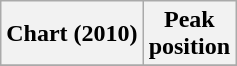<table class="wikitable sortable plainrowheaders">
<tr>
<th>Chart (2010)</th>
<th>Peak<br>position</th>
</tr>
<tr>
</tr>
</table>
